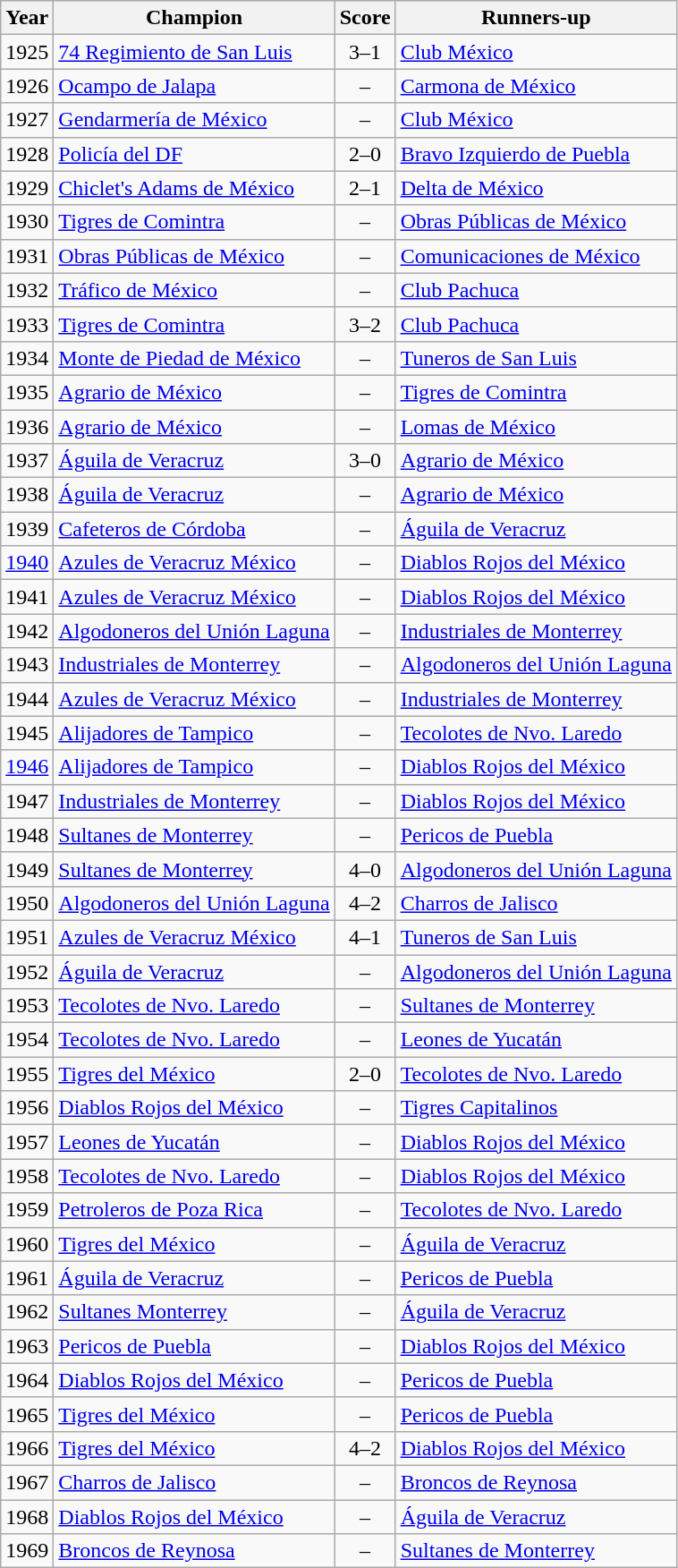<table class="wikitable sortable" style="text-align:center;">
<tr>
<th>Year</th>
<th>Champion</th>
<th class="unsortable">Score</th>
<th>Runners-up</th>
</tr>
<tr>
<td>1925</td>
<td align=left><a href='#'>74 Regimiento de San Luis</a></td>
<td>3–1</td>
<td align=left><a href='#'>Club México</a></td>
</tr>
<tr>
<td>1926</td>
<td align=left><a href='#'>Ocampo de Jalapa</a></td>
<td>–</td>
<td align=left><a href='#'>Carmona de México</a></td>
</tr>
<tr>
<td>1927</td>
<td align=left><a href='#'>Gendarmería de México</a></td>
<td>–</td>
<td align=left><a href='#'>Club México</a></td>
</tr>
<tr>
<td>1928</td>
<td align=left><a href='#'>Policía del DF</a></td>
<td>2–0</td>
<td align=left><a href='#'>Bravo Izquierdo de Puebla</a></td>
</tr>
<tr>
<td>1929</td>
<td align=left><a href='#'>Chiclet's Adams de México</a></td>
<td>2–1</td>
<td align=left><a href='#'>Delta de México</a></td>
</tr>
<tr>
<td>1930</td>
<td align=left><a href='#'>Tigres de Comintra</a></td>
<td>–</td>
<td align=left><a href='#'>Obras Públicas de México</a></td>
</tr>
<tr>
<td>1931</td>
<td align=left><a href='#'>Obras Públicas de México</a></td>
<td>–</td>
<td align=left><a href='#'>Comunicaciones de México</a></td>
</tr>
<tr>
<td>1932</td>
<td align=left><a href='#'>Tráfico de México</a></td>
<td>–</td>
<td align=left><a href='#'>Club Pachuca</a></td>
</tr>
<tr>
<td>1933</td>
<td align=left><a href='#'>Tigres de Comintra</a></td>
<td>3–2</td>
<td align=left><a href='#'>Club Pachuca</a></td>
</tr>
<tr>
<td>1934</td>
<td align=left><a href='#'>Monte de Piedad de México</a></td>
<td>–</td>
<td align=left><a href='#'>Tuneros de San Luis</a></td>
</tr>
<tr>
<td>1935</td>
<td align=left><a href='#'>Agrario de México</a></td>
<td>–</td>
<td align=left><a href='#'>Tigres de Comintra</a></td>
</tr>
<tr>
<td>1936</td>
<td align=left><a href='#'>Agrario de México</a></td>
<td>–</td>
<td align=left><a href='#'>Lomas de México</a></td>
</tr>
<tr>
<td>1937</td>
<td align=left><a href='#'>Águila de Veracruz</a></td>
<td>3–0</td>
<td align=left><a href='#'>Agrario de México</a></td>
</tr>
<tr>
<td>1938</td>
<td align=left><a href='#'>Águila de Veracruz</a></td>
<td>–</td>
<td align=left><a href='#'>Agrario de México</a></td>
</tr>
<tr>
<td>1939</td>
<td align=left><a href='#'>Cafeteros de Córdoba</a></td>
<td>–</td>
<td align=left><a href='#'>Águila de Veracruz</a></td>
</tr>
<tr>
<td><a href='#'>1940</a></td>
<td align=left><a href='#'>Azules de Veracruz México</a></td>
<td>–</td>
<td align=left><a href='#'>Diablos Rojos del México</a></td>
</tr>
<tr>
<td>1941</td>
<td align=left><a href='#'>Azules de Veracruz México</a></td>
<td>–</td>
<td align=left><a href='#'>Diablos Rojos del México</a></td>
</tr>
<tr>
<td>1942</td>
<td align=left><a href='#'>Algodoneros del Unión Laguna</a></td>
<td>–</td>
<td align=left><a href='#'>Industriales de Monterrey</a></td>
</tr>
<tr>
<td>1943</td>
<td align=left><a href='#'>Industriales de Monterrey</a></td>
<td>–</td>
<td align=left><a href='#'>Algodoneros del Unión Laguna</a></td>
</tr>
<tr>
<td>1944</td>
<td align=left><a href='#'>Azules de Veracruz México</a></td>
<td>–</td>
<td align=left><a href='#'>Industriales de Monterrey</a></td>
</tr>
<tr>
<td>1945</td>
<td align=left><a href='#'>Alijadores de Tampico</a></td>
<td>–</td>
<td align=left><a href='#'>Tecolotes de Nvo. Laredo</a></td>
</tr>
<tr>
<td><a href='#'>1946</a></td>
<td align=left><a href='#'>Alijadores de Tampico</a></td>
<td>–</td>
<td align=left><a href='#'>Diablos Rojos del México</a></td>
</tr>
<tr>
<td>1947</td>
<td align=left><a href='#'>Industriales de Monterrey</a></td>
<td>–</td>
<td align=left><a href='#'>Diablos Rojos del México</a></td>
</tr>
<tr>
<td>1948</td>
<td align=left><a href='#'>Sultanes de Monterrey</a></td>
<td>–</td>
<td align=left><a href='#'>Pericos de Puebla</a></td>
</tr>
<tr>
<td>1949</td>
<td align=left><a href='#'>Sultanes de Monterrey</a></td>
<td>4–0</td>
<td align=left><a href='#'>Algodoneros del Unión Laguna</a></td>
</tr>
<tr>
<td>1950</td>
<td align=left><a href='#'>Algodoneros del Unión Laguna</a></td>
<td>4–2</td>
<td align=left><a href='#'>Charros de Jalisco</a></td>
</tr>
<tr>
<td>1951</td>
<td align=left><a href='#'>Azules de Veracruz México</a></td>
<td>4–1</td>
<td align=left><a href='#'>Tuneros de San Luis</a></td>
</tr>
<tr>
<td>1952</td>
<td align=left><a href='#'>Águila de Veracruz</a></td>
<td>–</td>
<td align=left><a href='#'>Algodoneros del Unión Laguna</a></td>
</tr>
<tr>
<td>1953</td>
<td align=left><a href='#'>Tecolotes de Nvo. Laredo</a></td>
<td>–</td>
<td align=left><a href='#'>Sultanes de Monterrey</a></td>
</tr>
<tr>
<td>1954</td>
<td align=left><a href='#'>Tecolotes de Nvo. Laredo</a></td>
<td>–</td>
<td align=left><a href='#'>Leones de Yucatán</a></td>
</tr>
<tr>
<td>1955</td>
<td align=left><a href='#'>Tigres del México</a></td>
<td>2–0</td>
<td align=left><a href='#'>Tecolotes de Nvo. Laredo</a></td>
</tr>
<tr>
<td>1956</td>
<td align=left><a href='#'>Diablos Rojos del México</a></td>
<td>–</td>
<td align=left><a href='#'>Tigres Capitalinos</a></td>
</tr>
<tr>
<td>1957</td>
<td align=left><a href='#'>Leones de Yucatán</a></td>
<td>–</td>
<td align=left><a href='#'>Diablos Rojos del México</a></td>
</tr>
<tr>
<td>1958</td>
<td align=left><a href='#'>Tecolotes de Nvo. Laredo</a></td>
<td>–</td>
<td align=left><a href='#'>Diablos Rojos del México</a></td>
</tr>
<tr>
<td>1959</td>
<td align=left><a href='#'>Petroleros de Poza Rica</a></td>
<td>–</td>
<td align=left><a href='#'>Tecolotes de Nvo. Laredo</a></td>
</tr>
<tr>
<td>1960</td>
<td align=left><a href='#'>Tigres del México</a></td>
<td>–</td>
<td align=left><a href='#'>Águila de Veracruz</a></td>
</tr>
<tr>
<td>1961</td>
<td align=left><a href='#'>Águila de Veracruz</a></td>
<td>–</td>
<td align=left><a href='#'>Pericos de Puebla</a></td>
</tr>
<tr>
<td>1962</td>
<td align=left><a href='#'>Sultanes Monterrey</a></td>
<td>–</td>
<td align=left><a href='#'>Águila de Veracruz</a></td>
</tr>
<tr>
<td>1963</td>
<td align=left><a href='#'>Pericos de Puebla</a></td>
<td>–</td>
<td align=left><a href='#'>Diablos Rojos del México</a></td>
</tr>
<tr>
<td>1964</td>
<td align=left><a href='#'>Diablos Rojos del México</a></td>
<td>–</td>
<td align=left><a href='#'>Pericos de Puebla</a></td>
</tr>
<tr>
<td>1965</td>
<td align=left><a href='#'>Tigres del México</a></td>
<td>–</td>
<td align=left><a href='#'>Pericos de Puebla</a></td>
</tr>
<tr>
<td>1966</td>
<td align=left><a href='#'>Tigres del México</a></td>
<td>4–2</td>
<td align=left><a href='#'>Diablos Rojos del México</a></td>
</tr>
<tr>
<td>1967</td>
<td align=left><a href='#'>Charros de Jalisco</a></td>
<td>–</td>
<td align=left><a href='#'>Broncos de Reynosa</a></td>
</tr>
<tr>
<td>1968</td>
<td align=left><a href='#'>Diablos Rojos del México</a></td>
<td>–</td>
<td align=left><a href='#'>Águila de Veracruz</a></td>
</tr>
<tr>
<td>1969</td>
<td align=left><a href='#'>Broncos de Reynosa</a></td>
<td>–</td>
<td align=left><a href='#'>Sultanes de Monterrey</a></td>
</tr>
</table>
